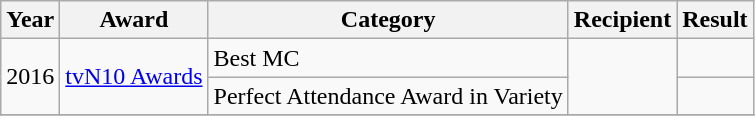<table class=wikitable>
<tr>
<th>Year</th>
<th>Award</th>
<th>Category</th>
<th>Recipient</th>
<th>Result</th>
</tr>
<tr>
<td rowspan=2 style="text-align:center;">2016</td>
<td rowspan=2><a href='#'>tvN10 Awards</a></td>
<td>Best MC</td>
<td rowspan=2></td>
<td></td>
</tr>
<tr>
<td>Perfect Attendance Award in Variety</td>
<td></td>
</tr>
<tr>
</tr>
</table>
